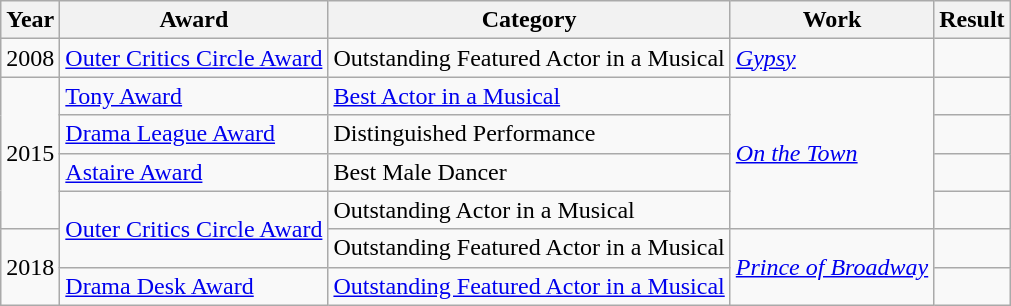<table class="wikitable">
<tr>
<th>Year</th>
<th>Award</th>
<th>Category</th>
<th>Work</th>
<th>Result</th>
</tr>
<tr>
<td>2008</td>
<td><a href='#'>Outer Critics Circle Award</a></td>
<td>Outstanding Featured Actor in a Musical</td>
<td><em><a href='#'>Gypsy</a></em></td>
<td></td>
</tr>
<tr>
<td rowspan=4>2015</td>
<td><a href='#'>Tony Award</a></td>
<td><a href='#'>Best Actor in a Musical</a></td>
<td rowspan="4"><em><a href='#'>On the Town</a></em></td>
<td></td>
</tr>
<tr>
<td><a href='#'>Drama League Award</a></td>
<td>Distinguished Performance</td>
<td></td>
</tr>
<tr>
<td><a href='#'>Astaire Award</a></td>
<td>Best Male Dancer</td>
<td></td>
</tr>
<tr>
<td rowspan=2><a href='#'>Outer Critics Circle Award</a></td>
<td>Outstanding Actor in a Musical</td>
<td></td>
</tr>
<tr>
<td rowspan="2">2018</td>
<td>Outstanding Featured Actor in a Musical</td>
<td rowspan="2"><em><a href='#'>Prince of Broadway</a></em></td>
<td></td>
</tr>
<tr>
<td><a href='#'>Drama Desk Award</a></td>
<td><a href='#'>Outstanding Featured Actor in a Musical</a></td>
<td></td>
</tr>
</table>
